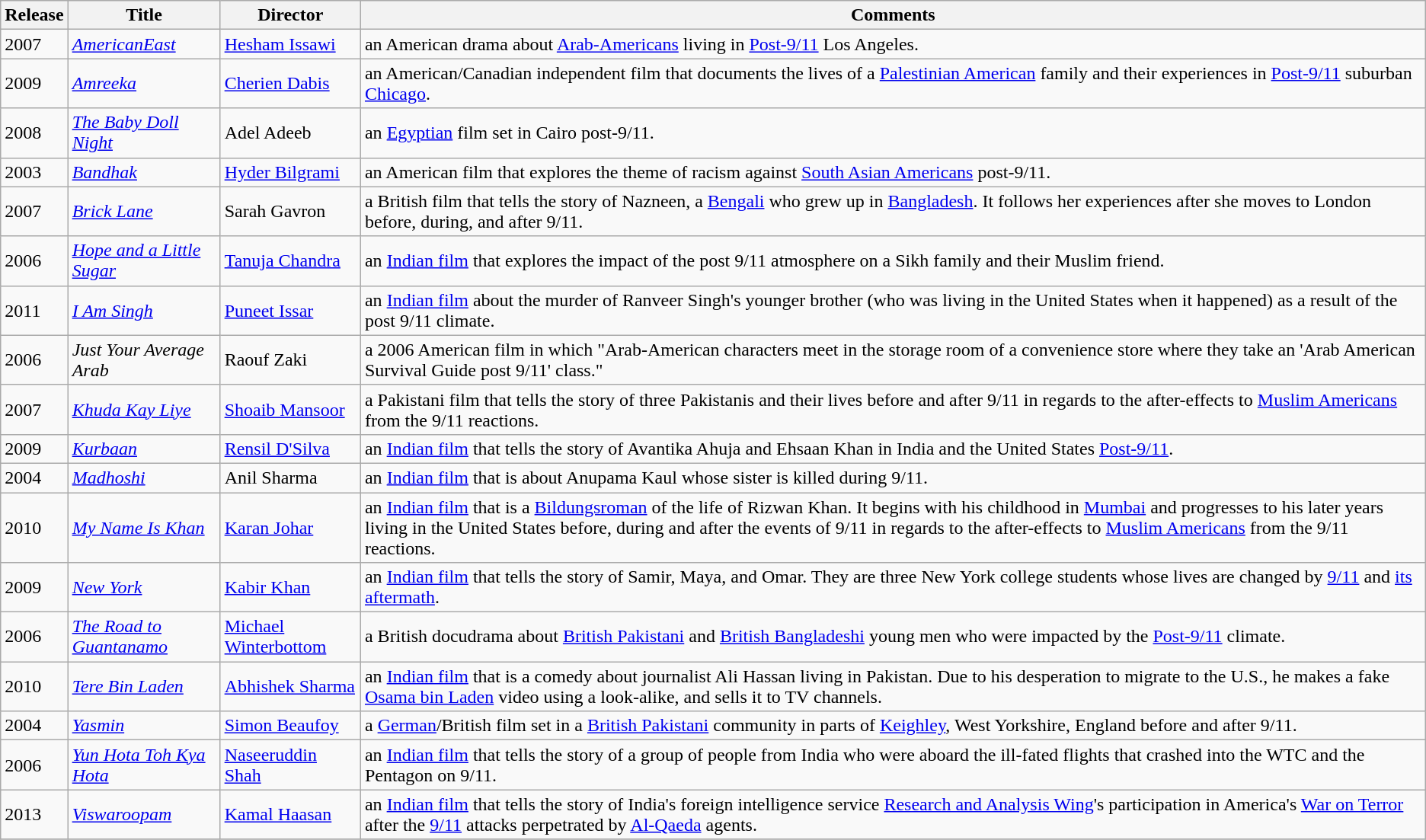<table class="wikitable sortable">
<tr>
<th>Release</th>
<th>Title</th>
<th>Director</th>
<th>Comments</th>
</tr>
<tr>
<td>2007</td>
<td><em><a href='#'>AmericanEast</a></em></td>
<td><a href='#'>Hesham Issawi</a></td>
<td>an American drama about <a href='#'>Arab-Americans</a> living in <a href='#'>Post-9/11</a> Los Angeles.</td>
</tr>
<tr>
<td>2009</td>
<td><em><a href='#'>Amreeka</a></em></td>
<td><a href='#'>Cherien Dabis</a></td>
<td>an American/Canadian independent film that documents the lives of a <a href='#'>Palestinian American</a> family and their experiences in <a href='#'>Post-9/11</a> suburban <a href='#'>Chicago</a>.</td>
</tr>
<tr>
<td>2008</td>
<td><em><a href='#'>The Baby Doll Night</a></em></td>
<td>Adel Adeeb</td>
<td>an <a href='#'>Egyptian</a> film set in Cairo post-9/11.</td>
</tr>
<tr>
<td>2003</td>
<td><em><a href='#'>Bandhak</a></em></td>
<td><a href='#'>Hyder Bilgrami</a></td>
<td>an American film that explores the theme of racism against <a href='#'>South Asian Americans</a> post-9/11.</td>
</tr>
<tr>
<td>2007</td>
<td><em><a href='#'>Brick Lane</a></em></td>
<td>Sarah Gavron</td>
<td>a British film that tells the story of Nazneen, a <a href='#'>Bengali</a> who grew up in <a href='#'>Bangladesh</a>. It follows her experiences after she moves to London before, during, and after 9/11.</td>
</tr>
<tr>
<td>2006</td>
<td><em><a href='#'>Hope and a Little Sugar</a></em></td>
<td><a href='#'>Tanuja Chandra</a></td>
<td>an <a href='#'>Indian film</a> that explores the impact of the post 9/11 atmosphere on a Sikh family and their Muslim friend.</td>
</tr>
<tr>
<td>2011</td>
<td><em><a href='#'>I Am Singh</a></em></td>
<td><a href='#'>Puneet Issar</a></td>
<td>an <a href='#'>Indian film</a> about the murder of Ranveer Singh's younger brother (who was living in the United States when it happened) as a result of the post 9/11 climate.</td>
</tr>
<tr>
<td>2006</td>
<td><em>Just Your Average Arab</em></td>
<td>Raouf Zaki</td>
<td>a 2006 American film in which "Arab-American characters meet in the storage room of a convenience store where they take an 'Arab American Survival Guide post 9/11' class."</td>
</tr>
<tr>
<td>2007</td>
<td><em><a href='#'>Khuda Kay Liye</a></em></td>
<td><a href='#'>Shoaib Mansoor</a></td>
<td>a Pakistani film that tells the story of three Pakistanis and their lives before and after 9/11 in regards to the after-effects to <a href='#'>Muslim Americans</a> from the 9/11 reactions.</td>
</tr>
<tr>
<td>2009</td>
<td><em><a href='#'>Kurbaan</a></em></td>
<td><a href='#'>Rensil D'Silva</a></td>
<td>an <a href='#'>Indian film</a> that tells the story of Avantika Ahuja and Ehsaan Khan in India and the United States <a href='#'>Post-9/11</a>.</td>
</tr>
<tr>
<td>2004</td>
<td><em><a href='#'>Madhoshi</a></em></td>
<td>Anil Sharma</td>
<td>an <a href='#'>Indian film</a> that is about Anupama Kaul whose sister is killed during 9/11.</td>
</tr>
<tr>
<td>2010</td>
<td><em><a href='#'>My Name Is Khan</a></em></td>
<td><a href='#'>Karan Johar</a></td>
<td>an <a href='#'>Indian film</a> that is a <a href='#'>Bildungsroman</a> of the life of Rizwan Khan. It begins with his childhood in <a href='#'>Mumbai</a> and progresses to his later years living in the United States before, during and after the events of 9/11 in regards to the after-effects to <a href='#'>Muslim Americans</a> from the 9/11 reactions.</td>
</tr>
<tr>
<td>2009</td>
<td><em><a href='#'>New York</a></em></td>
<td><a href='#'>Kabir Khan</a></td>
<td>an <a href='#'>Indian film</a> that tells the story of Samir, Maya, and Omar. They are three New York college students whose lives are changed by <a href='#'>9/11</a> and <a href='#'>its aftermath</a>.</td>
</tr>
<tr>
<td>2006</td>
<td><em><a href='#'>The Road to Guantanamo</a></em></td>
<td><a href='#'>Michael Winterbottom</a></td>
<td>a British docudrama about <a href='#'>British Pakistani</a> and <a href='#'>British Bangladeshi</a> young men who were impacted by the <a href='#'>Post-9/11</a> climate.</td>
</tr>
<tr>
<td>2010</td>
<td><em><a href='#'>Tere Bin Laden</a></em></td>
<td><a href='#'>Abhishek Sharma</a></td>
<td>an <a href='#'>Indian film</a> that is a comedy about journalist Ali Hassan living in Pakistan. Due to his desperation to migrate to the U.S., he makes a fake <a href='#'>Osama bin Laden</a> video using a look-alike, and sells it to TV channels.</td>
</tr>
<tr>
<td>2004</td>
<td><em><a href='#'>Yasmin</a></em></td>
<td><a href='#'>Simon Beaufoy</a></td>
<td>a <a href='#'>German</a>/British film set in a <a href='#'>British Pakistani</a> community in parts of <a href='#'>Keighley</a>, West Yorkshire, England before and after 9/11.</td>
</tr>
<tr>
<td>2006</td>
<td><em><a href='#'>Yun Hota Toh Kya Hota</a></em></td>
<td><a href='#'>Naseeruddin Shah</a></td>
<td>an <a href='#'>Indian film</a> that tells the story of a group of people from India who were aboard the ill-fated flights that crashed into the WTC and the Pentagon on 9/11.</td>
</tr>
<tr>
<td>2013</td>
<td><em><a href='#'>Viswaroopam</a></em></td>
<td><a href='#'>Kamal Haasan</a></td>
<td>an <a href='#'>Indian film</a> that tells the story of India's foreign intelligence service <a href='#'>Research and Analysis Wing</a>'s participation in America's <a href='#'>War on Terror</a> after the <a href='#'>9/11</a> attacks perpetrated by <a href='#'>Al-Qaeda</a> agents.</td>
</tr>
<tr>
</tr>
</table>
